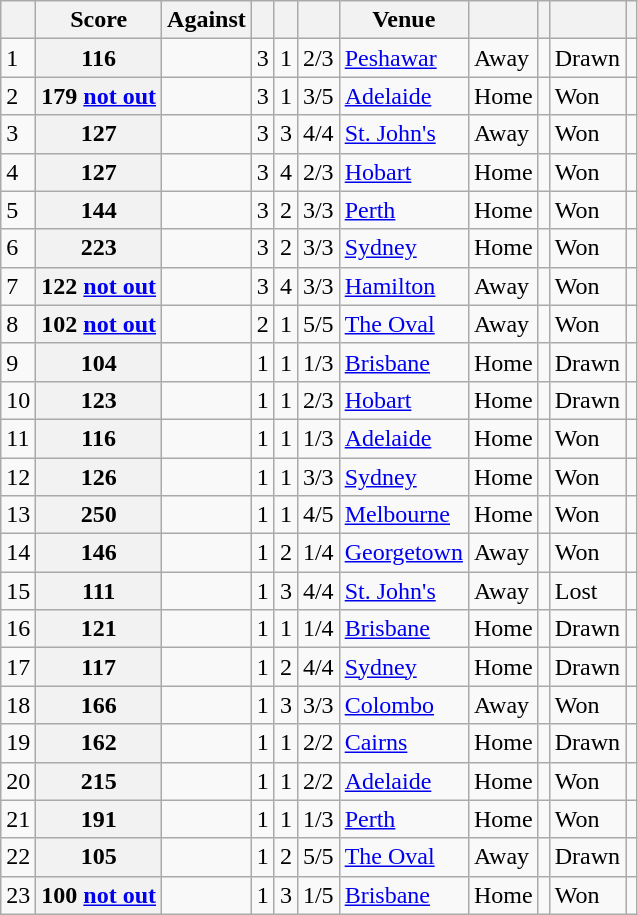<table class="wikitable sortable">
<tr>
<th></th>
<th>Score</th>
<th>Against</th>
<th><a href='#'></a></th>
<th><a href='#'></a></th>
<th></th>
<th>Venue</th>
<th></th>
<th></th>
<th></th>
<th class="unsortable" scope="col"></th>
</tr>
<tr>
<td>1</td>
<th scope="row"> 116</th>
<td></td>
<td>3</td>
<td>1</td>
<td>2/3</td>
<td><a href='#'>Peshawar</a></td>
<td>Away</td>
<td></td>
<td>Drawn</td>
<td></td>
</tr>
<tr>
<td>2</td>
<th scope="row"> 179 <a href='#'>not out</a></th>
<td></td>
<td>3</td>
<td>1</td>
<td>3/5</td>
<td><a href='#'>Adelaide</a></td>
<td>Home</td>
<td></td>
<td>Won</td>
<td></td>
</tr>
<tr>
<td>3</td>
<th scope="row"> 127</th>
<td></td>
<td>3</td>
<td>3</td>
<td>4/4</td>
<td><a href='#'>St. John's</a></td>
<td>Away</td>
<td></td>
<td>Won</td>
<td></td>
</tr>
<tr>
<td>4</td>
<th scope="row"> 127</th>
<td></td>
<td>3</td>
<td>4</td>
<td>2/3</td>
<td><a href='#'>Hobart</a></td>
<td>Home</td>
<td></td>
<td>Won</td>
<td></td>
</tr>
<tr>
<td>5</td>
<th scope="row"> 144</th>
<td></td>
<td>3</td>
<td>2</td>
<td>3/3</td>
<td><a href='#'>Perth</a></td>
<td>Home</td>
<td></td>
<td>Won</td>
<td></td>
</tr>
<tr>
<td>6</td>
<th scope="row"> 223</th>
<td></td>
<td>3</td>
<td>2</td>
<td>3/3</td>
<td><a href='#'>Sydney</a></td>
<td>Home</td>
<td></td>
<td>Won</td>
<td></td>
</tr>
<tr>
<td>7</td>
<th scope="row"> 122 <a href='#'>not out</a></th>
<td></td>
<td>3</td>
<td>4</td>
<td>3/3</td>
<td><a href='#'>Hamilton</a></td>
<td>Away</td>
<td></td>
<td>Won</td>
<td></td>
</tr>
<tr>
<td>8</td>
<th scope="row"> 102 <a href='#'>not out</a></th>
<td></td>
<td>2</td>
<td>1</td>
<td>5/5</td>
<td><a href='#'>The Oval</a></td>
<td>Away</td>
<td></td>
<td>Won</td>
<td></td>
</tr>
<tr>
<td>9</td>
<th scope="row"> 104</th>
<td></td>
<td>1</td>
<td>1</td>
<td>1/3</td>
<td><a href='#'>Brisbane</a></td>
<td>Home</td>
<td></td>
<td>Drawn</td>
<td></td>
</tr>
<tr>
<td>10</td>
<th scope="row"> 123</th>
<td></td>
<td>1</td>
<td>1</td>
<td>2/3</td>
<td><a href='#'>Hobart</a></td>
<td>Home</td>
<td></td>
<td>Drawn</td>
<td></td>
</tr>
<tr>
<td>11</td>
<th scope="row"> 116</th>
<td></td>
<td>1</td>
<td>1</td>
<td>1/3</td>
<td><a href='#'>Adelaide</a></td>
<td>Home</td>
<td></td>
<td>Won</td>
<td></td>
</tr>
<tr>
<td>12</td>
<th scope="row"> 126</th>
<td></td>
<td>1</td>
<td>1</td>
<td>3/3</td>
<td><a href='#'>Sydney</a></td>
<td>Home</td>
<td></td>
<td>Won</td>
<td></td>
</tr>
<tr>
<td>13</td>
<th scope="row"> 250</th>
<td></td>
<td>1</td>
<td>1</td>
<td>4/5</td>
<td><a href='#'>Melbourne</a></td>
<td>Home</td>
<td></td>
<td>Won</td>
<td></td>
</tr>
<tr>
<td>14</td>
<th scope="row"> 146</th>
<td></td>
<td>1</td>
<td>2</td>
<td>1/4</td>
<td><a href='#'>Georgetown</a></td>
<td>Away</td>
<td></td>
<td>Won</td>
<td></td>
</tr>
<tr>
<td>15</td>
<th scope="row"> 111</th>
<td></td>
<td>1</td>
<td>3</td>
<td>4/4</td>
<td><a href='#'>St. John's</a></td>
<td>Away</td>
<td></td>
<td>Lost</td>
<td></td>
</tr>
<tr>
<td>16</td>
<th scope="row"> 121</th>
<td></td>
<td>1</td>
<td>1</td>
<td>1/4</td>
<td><a href='#'>Brisbane</a></td>
<td>Home</td>
<td></td>
<td>Drawn</td>
<td></td>
</tr>
<tr>
<td>17</td>
<th scope="row"> 117</th>
<td></td>
<td>1</td>
<td>2</td>
<td>4/4</td>
<td><a href='#'>Sydney</a></td>
<td>Home</td>
<td></td>
<td>Drawn</td>
<td></td>
</tr>
<tr>
<td>18</td>
<th scope="row"> 166</th>
<td></td>
<td>1</td>
<td>3</td>
<td>3/3</td>
<td><a href='#'>Colombo</a></td>
<td>Away</td>
<td></td>
<td>Won</td>
<td></td>
</tr>
<tr>
<td>19</td>
<th scope="row"> 162</th>
<td></td>
<td>1</td>
<td>1</td>
<td>2/2</td>
<td><a href='#'>Cairns</a></td>
<td>Home</td>
<td></td>
<td>Drawn</td>
<td></td>
</tr>
<tr>
<td>20</td>
<th scope="row"> 215</th>
<td></td>
<td>1</td>
<td>1</td>
<td>2/2</td>
<td><a href='#'>Adelaide</a></td>
<td>Home</td>
<td></td>
<td>Won</td>
<td></td>
</tr>
<tr>
<td>21</td>
<th scope="row"> 191</th>
<td></td>
<td>1</td>
<td>1</td>
<td>1/3</td>
<td><a href='#'>Perth</a></td>
<td>Home</td>
<td></td>
<td>Won</td>
<td></td>
</tr>
<tr>
<td>22</td>
<th scope="row"> 105</th>
<td></td>
<td>1</td>
<td>2</td>
<td>5/5</td>
<td><a href='#'>The Oval</a></td>
<td>Away</td>
<td></td>
<td>Drawn</td>
<td></td>
</tr>
<tr>
<td>23</td>
<th scope="row"> 100 <a href='#'>not out</a></th>
<td></td>
<td>1</td>
<td>3</td>
<td>1/5</td>
<td><a href='#'>Brisbane</a></td>
<td>Home</td>
<td></td>
<td>Won</td>
<td></td>
</tr>
</table>
